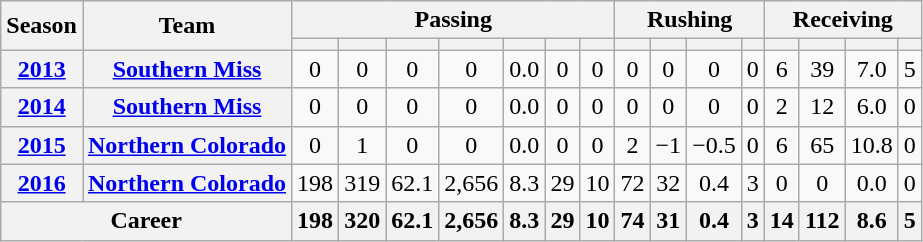<table class="wikitable" style="text-align:center;">
<tr>
<th rowspan="2">Season</th>
<th rowspan="2">Team</th>
<th colspan="7">Passing</th>
<th colspan="4">Rushing</th>
<th colspan="4">Receiving</th>
</tr>
<tr>
<th></th>
<th></th>
<th></th>
<th></th>
<th></th>
<th></th>
<th></th>
<th></th>
<th></th>
<th></th>
<th></th>
<th></th>
<th></th>
<th></th>
<th></th>
</tr>
<tr>
<th><a href='#'>2013</a></th>
<th><a href='#'>Southern Miss</a></th>
<td>0</td>
<td>0</td>
<td>0</td>
<td>0</td>
<td>0.0</td>
<td>0</td>
<td>0</td>
<td>0</td>
<td>0</td>
<td>0</td>
<td>0</td>
<td>6</td>
<td>39</td>
<td>7.0</td>
<td>5</td>
</tr>
<tr>
<th><a href='#'>2014</a></th>
<th><a href='#'>Southern Miss</a></th>
<td>0</td>
<td>0</td>
<td>0</td>
<td>0</td>
<td>0.0</td>
<td>0</td>
<td>0</td>
<td>0</td>
<td>0</td>
<td>0</td>
<td>0</td>
<td>2</td>
<td>12</td>
<td>6.0</td>
<td>0</td>
</tr>
<tr>
<th><a href='#'>2015</a></th>
<th><a href='#'>Northern Colorado</a></th>
<td>0</td>
<td>1</td>
<td>0</td>
<td>0</td>
<td>0.0</td>
<td>0</td>
<td>0</td>
<td>2</td>
<td>−1</td>
<td>−0.5</td>
<td>0</td>
<td>6</td>
<td>65</td>
<td>10.8</td>
<td>0</td>
</tr>
<tr>
<th><a href='#'>2016</a></th>
<th><a href='#'>Northern Colorado</a></th>
<td>198</td>
<td>319</td>
<td>62.1</td>
<td>2,656</td>
<td>8.3</td>
<td>29</td>
<td>10</td>
<td>72</td>
<td>32</td>
<td>0.4</td>
<td>3</td>
<td>0</td>
<td>0</td>
<td>0.0</td>
<td>0</td>
</tr>
<tr>
<th colspan="2">Career</th>
<th>198</th>
<th>320</th>
<th>62.1</th>
<th>2,656</th>
<th>8.3</th>
<th>29</th>
<th>10</th>
<th>74</th>
<th>31</th>
<th>0.4</th>
<th>3</th>
<th>14</th>
<th>112</th>
<th>8.6</th>
<th>5</th>
</tr>
</table>
